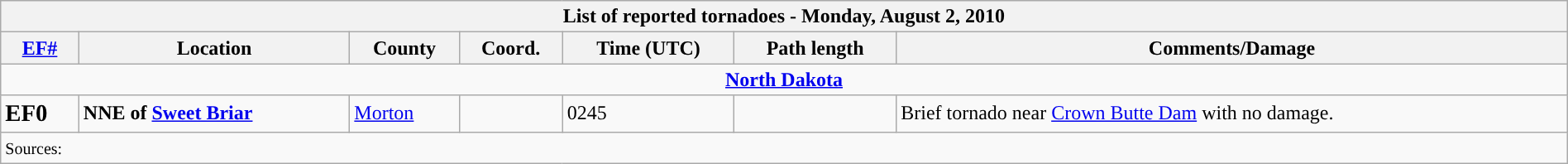<table class="wikitable collapsible" width="100%">
<tr>
<th colspan="7">List of reported tornadoes - Monday, August 2, 2010</th>
</tr>
<tr>
<th><a href='#'>EF#</a></th>
<th>Location</th>
<th>County</th>
<th>Coord.</th>
<th>Time (UTC)</th>
<th>Path length</th>
<th>Comments/Damage</th>
</tr>
<tr>
<td colspan="7" align=center><strong><a href='#'>North Dakota</a></strong></td>
</tr>
<tr>
<td><big><strong>EF0</strong></big></td>
<td><strong>NNE of <a href='#'>Sweet Briar</a></strong></td>
<td><a href='#'>Morton</a></td>
<td></td>
<td>0245</td>
<td></td>
<td>Brief tornado near <a href='#'>Crown Butte Dam</a> with no damage.</td>
</tr>
<tr>
<td colspan="7"><small>Sources:<br></small></td>
</tr>
</table>
